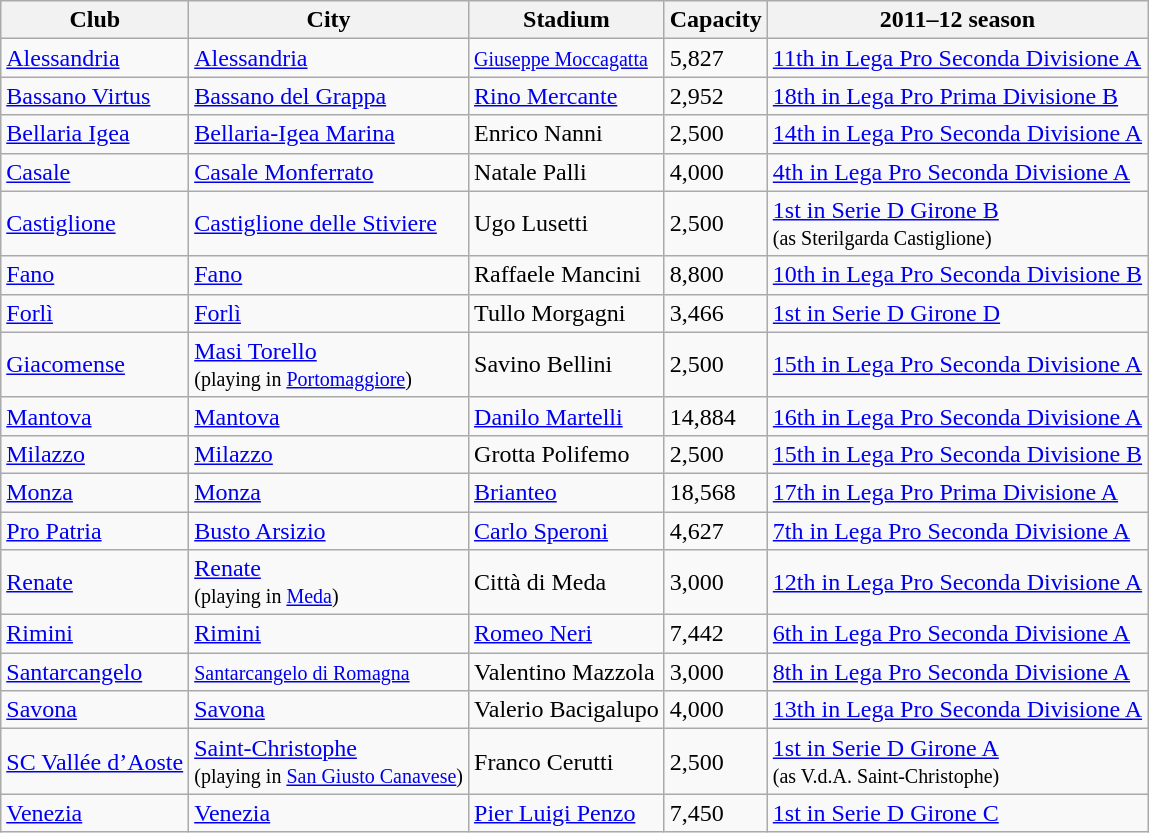<table class="wikitable sortable">
<tr>
<th>Club</th>
<th>City</th>
<th>Stadium</th>
<th>Capacity</th>
<th>2011–12 season</th>
</tr>
<tr>
<td><a href='#'>Alessandria</a></td>
<td><a href='#'>Alessandria</a></td>
<td><small><a href='#'>Giuseppe Moccagatta</a></small></td>
<td>5,827</td>
<td><a href='#'>11th in Lega Pro Seconda Divisione A</a></td>
</tr>
<tr>
<td><a href='#'>Bassano Virtus</a></td>
<td><a href='#'>Bassano del Grappa</a></td>
<td><a href='#'>Rino Mercante</a></td>
<td>2,952</td>
<td><a href='#'>18th in Lega Pro Prima Divisione B</a></td>
</tr>
<tr>
<td><a href='#'>Bellaria Igea</a></td>
<td><a href='#'>Bellaria-Igea Marina</a></td>
<td>Enrico Nanni</td>
<td>2,500</td>
<td><a href='#'>14th in Lega Pro Seconda Divisione A</a></td>
</tr>
<tr>
<td><a href='#'>Casale</a></td>
<td><a href='#'>Casale Monferrato</a></td>
<td>Natale Palli</td>
<td>4,000</td>
<td><a href='#'>4th in Lega Pro Seconda Divisione A</a></td>
</tr>
<tr>
<td><a href='#'>Castiglione</a></td>
<td><a href='#'>Castiglione delle Stiviere</a></td>
<td>Ugo Lusetti</td>
<td>2,500</td>
<td><a href='#'>1st in Serie D Girone B</a><br><small>(as Sterilgarda Castiglione)</small></td>
</tr>
<tr>
<td><a href='#'>Fano</a></td>
<td><a href='#'>Fano</a></td>
<td>Raffaele Mancini</td>
<td>8,800</td>
<td><a href='#'>10th in Lega Pro Seconda Divisione B</a></td>
</tr>
<tr>
<td><a href='#'>Forlì</a></td>
<td><a href='#'>Forlì</a></td>
<td>Tullo Morgagni</td>
<td>3,466</td>
<td><a href='#'>1st in Serie D Girone D</a></td>
</tr>
<tr>
<td><a href='#'>Giacomense</a></td>
<td><a href='#'>Masi Torello</a><br><small>(playing in <a href='#'>Portomaggiore</a>)</small></td>
<td>Savino Bellini</td>
<td>2,500</td>
<td><a href='#'>15th in Lega Pro Seconda Divisione A</a></td>
</tr>
<tr>
<td><a href='#'>Mantova</a></td>
<td><a href='#'>Mantova</a></td>
<td><a href='#'>Danilo Martelli</a></td>
<td>14,884</td>
<td><a href='#'>16th in Lega Pro Seconda Divisione A</a></td>
</tr>
<tr>
<td><a href='#'>Milazzo</a></td>
<td><a href='#'>Milazzo</a></td>
<td>Grotta Polifemo</td>
<td>2,500</td>
<td><a href='#'>15th in Lega Pro Seconda Divisione B</a></td>
</tr>
<tr>
<td><a href='#'>Monza</a></td>
<td><a href='#'>Monza</a></td>
<td><a href='#'>Brianteo</a></td>
<td>18,568</td>
<td><a href='#'>17th in Lega Pro Prima Divisione A</a></td>
</tr>
<tr>
<td><a href='#'>Pro Patria</a></td>
<td><a href='#'>Busto Arsizio</a></td>
<td><a href='#'>Carlo Speroni</a></td>
<td>4,627</td>
<td><a href='#'>7th in Lega Pro Seconda Divisione A</a></td>
</tr>
<tr>
<td><a href='#'>Renate</a></td>
<td><a href='#'>Renate</a><br><small>(playing in <a href='#'>Meda</a>)</small></td>
<td>Città di Meda</td>
<td>3,000</td>
<td><a href='#'>12th in Lega Pro Seconda Divisione A</a></td>
</tr>
<tr>
<td><a href='#'>Rimini</a></td>
<td><a href='#'>Rimini</a></td>
<td><a href='#'>Romeo Neri</a></td>
<td>7,442</td>
<td><a href='#'>6th in Lega Pro Seconda Divisione A</a></td>
</tr>
<tr>
<td><a href='#'>Santarcangelo</a></td>
<td><small><a href='#'>Santarcangelo di Romagna</a></small></td>
<td>Valentino Mazzola</td>
<td>3,000</td>
<td><a href='#'>8th in Lega Pro Seconda Divisione A</a></td>
</tr>
<tr>
<td><a href='#'>Savona</a></td>
<td><a href='#'>Savona</a></td>
<td>Valerio Bacigalupo</td>
<td>4,000</td>
<td><a href='#'>13th in Lega Pro Seconda Divisione A</a></td>
</tr>
<tr>
<td><a href='#'>SC Vallée d’Aoste</a></td>
<td><a href='#'>Saint-Christophe</a><br><small>(playing in <a href='#'>San Giusto Canavese</a>)</small></td>
<td>Franco Cerutti</td>
<td>2,500</td>
<td><a href='#'>1st in Serie D Girone A</a><br><small>(as V.d.A. Saint-Christophe)</small></td>
</tr>
<tr>
<td><a href='#'>Venezia</a></td>
<td><a href='#'>Venezia</a></td>
<td><a href='#'>Pier Luigi Penzo</a></td>
<td>7,450</td>
<td><a href='#'>1st in Serie D Girone C</a></td>
</tr>
</table>
